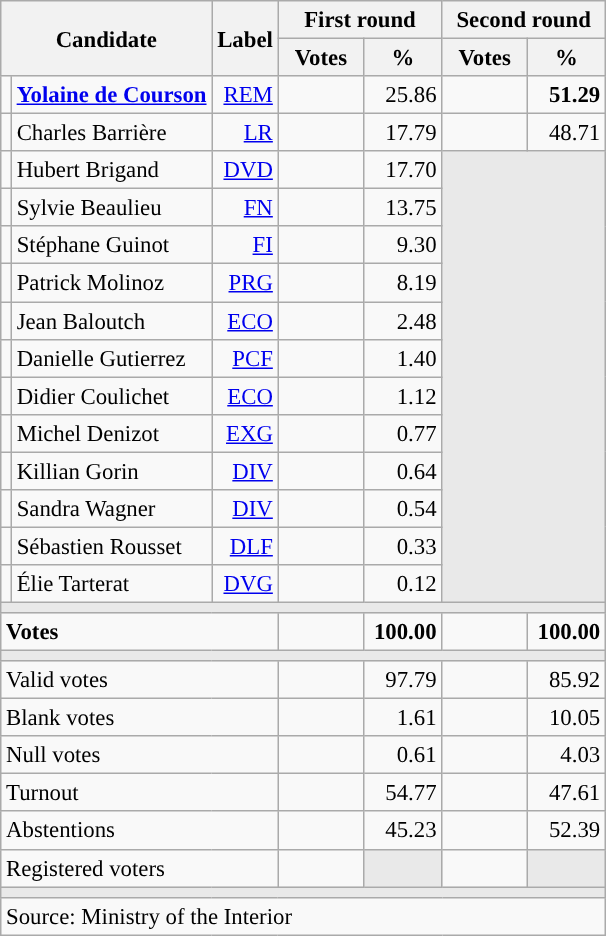<table class="wikitable" style="text-align:right;font-size:95%;">
<tr>
<th rowspan="2" colspan="2">Candidate</th>
<th rowspan="2">Label</th>
<th colspan="2">First round</th>
<th colspan="2">Second round</th>
</tr>
<tr>
<th style="width:50px;">Votes</th>
<th style="width:45px;">%</th>
<th style="width:50px;">Votes</th>
<th style="width:45px;">%</th>
</tr>
<tr>
<td style="color:inherit;background:"></td>
<td style="text-align:left;"><strong><a href='#'>Yolaine de Courson</a></strong></td>
<td><a href='#'>REM</a></td>
<td></td>
<td>25.86</td>
<td><strong></strong></td>
<td><strong>51.29</strong></td>
</tr>
<tr>
<td style="color:inherit;background:"></td>
<td style="text-align:left;">Charles Barrière</td>
<td><a href='#'>LR</a></td>
<td></td>
<td>17.79</td>
<td></td>
<td>48.71</td>
</tr>
<tr>
<td style="color:inherit;background:"></td>
<td style="text-align:left;">Hubert Brigand</td>
<td><a href='#'>DVD</a></td>
<td></td>
<td>17.70</td>
<td colspan="2" rowspan="12" style="background:#E9E9E9;"></td>
</tr>
<tr>
<td style="color:inherit;background:"></td>
<td style="text-align:left;">Sylvie Beaulieu</td>
<td><a href='#'>FN</a></td>
<td></td>
<td>13.75</td>
</tr>
<tr>
<td style="color:inherit;background:"></td>
<td style="text-align:left;">Stéphane Guinot</td>
<td><a href='#'>FI</a></td>
<td></td>
<td>9.30</td>
</tr>
<tr>
<td style="color:inherit;background:"></td>
<td style="text-align:left;">Patrick Molinoz</td>
<td><a href='#'>PRG</a></td>
<td></td>
<td>8.19</td>
</tr>
<tr>
<td style="color:inherit;background:"></td>
<td style="text-align:left;">Jean Baloutch</td>
<td><a href='#'>ECO</a></td>
<td></td>
<td>2.48</td>
</tr>
<tr>
<td style="color:inherit;background:"></td>
<td style="text-align:left;">Danielle Gutierrez</td>
<td><a href='#'>PCF</a></td>
<td></td>
<td>1.40</td>
</tr>
<tr>
<td style="color:inherit;background:"></td>
<td style="text-align:left;">Didier Coulichet</td>
<td><a href='#'>ECO</a></td>
<td></td>
<td>1.12</td>
</tr>
<tr>
<td style="color:inherit;background:"></td>
<td style="text-align:left;">Michel Denizot</td>
<td><a href='#'>EXG</a></td>
<td></td>
<td>0.77</td>
</tr>
<tr>
<td style="color:inherit;background:"></td>
<td style="text-align:left;">Killian Gorin</td>
<td><a href='#'>DIV</a></td>
<td></td>
<td>0.64</td>
</tr>
<tr>
<td style="color:inherit;background:"></td>
<td style="text-align:left;">Sandra Wagner</td>
<td><a href='#'>DIV</a></td>
<td></td>
<td>0.54</td>
</tr>
<tr>
<td style="color:inherit;background:"></td>
<td style="text-align:left;">Sébastien Rousset</td>
<td><a href='#'>DLF</a></td>
<td></td>
<td>0.33</td>
</tr>
<tr>
<td style="color:inherit;background:"></td>
<td style="text-align:left;">Élie Tarterat</td>
<td><a href='#'>DVG</a></td>
<td></td>
<td>0.12</td>
</tr>
<tr>
<td colspan="7" style="background:#E9E9E9;"></td>
</tr>
<tr style="font-weight:bold;">
<td colspan="3" style="text-align:left;">Votes</td>
<td></td>
<td>100.00</td>
<td></td>
<td>100.00</td>
</tr>
<tr>
<td colspan="7" style="background:#E9E9E9;"></td>
</tr>
<tr>
<td colspan="3" style="text-align:left;">Valid votes</td>
<td></td>
<td>97.79</td>
<td></td>
<td>85.92</td>
</tr>
<tr>
<td colspan="3" style="text-align:left;">Blank votes</td>
<td></td>
<td>1.61</td>
<td></td>
<td>10.05</td>
</tr>
<tr>
<td colspan="3" style="text-align:left;">Null votes</td>
<td></td>
<td>0.61</td>
<td></td>
<td>4.03</td>
</tr>
<tr>
<td colspan="3" style="text-align:left;">Turnout</td>
<td></td>
<td>54.77</td>
<td></td>
<td>47.61</td>
</tr>
<tr>
<td colspan="3" style="text-align:left;">Abstentions</td>
<td></td>
<td>45.23</td>
<td></td>
<td>52.39</td>
</tr>
<tr>
<td colspan="3" style="text-align:left;">Registered voters</td>
<td></td>
<td style="color:inherit;background:#E9E9E9;"></td>
<td></td>
<td style="color:inherit;background:#E9E9E9;"></td>
</tr>
<tr>
<td colspan="7" style="background:#E9E9E9;"></td>
</tr>
<tr>
<td colspan="7" style="text-align:left;">Source: Ministry of the Interior</td>
</tr>
</table>
